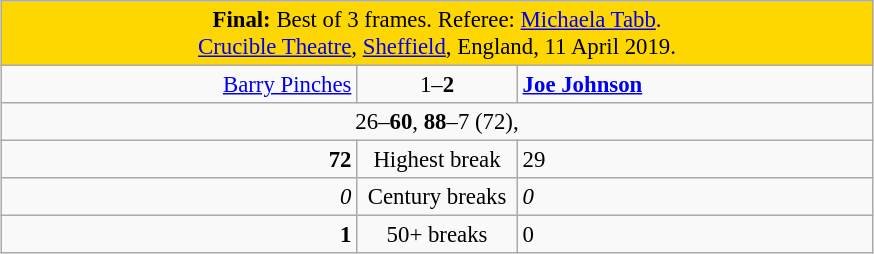<table class="wikitable" style="font-size: 95%; margin: 1em auto 1em auto;">
<tr>
<td colspan="3" align="center" bgcolor="#ffd700"><strong>Final:</strong> Best of 3 frames. Referee: <a href='#'>Michaela Tabb</a>.<br><a href='#'>Crucible Theatre</a>, <a href='#'>Sheffield</a>, England, 11 April 2019.</td>
</tr>
<tr>
<td width="230" align="right"><a href='#'>Barry Pinches</a><br></td>
<td width="100" align="center">1–<strong>2</strong></td>
<td width="230"><strong><a href='#'>Joe Johnson</a></strong><br></td>
</tr>
<tr>
<td colspan="3" align="center" style="font-size: 100%">26–<strong>60</strong>, <strong>88</strong>–7 (72), </td>
</tr>
<tr>
<td align="right"><strong>72</strong></td>
<td align="center">Highest break</td>
<td>29</td>
</tr>
<tr>
<td align="right"><em>0</em></td>
<td align="center">Century breaks</td>
<td><em>0</em></td>
</tr>
<tr>
<td align="right"><strong>1</strong></td>
<td align="center">50+ breaks</td>
<td>0</td>
</tr>
</table>
